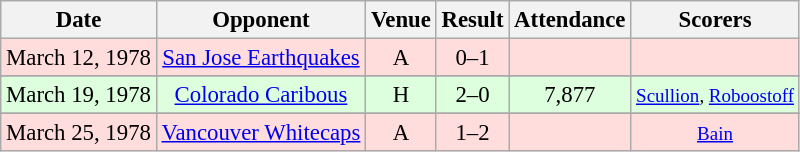<table class="wikitable" style="font-size:95%; text-align:center">
<tr>
<th>Date</th>
<th>Opponent</th>
<th>Venue</th>
<th>Result</th>
<th>Attendance</th>
<th>Scorers</th>
</tr>
<tr bgcolor="#ffdddd">
<td>March 12, 1978</td>
<td><a href='#'>San Jose Earthquakes</a></td>
<td>A</td>
<td>0–1</td>
<td></td>
<td></td>
</tr>
<tr>
</tr>
<tr bgcolor="#ddffdd">
<td>March 19, 1978</td>
<td><a href='#'>Colorado Caribous</a></td>
<td>H</td>
<td>2–0</td>
<td>7,877</td>
<td><small><a href='#'>Scullion</a>, <a href='#'>Roboostoff</a></small></td>
</tr>
<tr>
</tr>
<tr bgcolor="#ffdddd">
<td>March 25, 1978</td>
<td><a href='#'>Vancouver Whitecaps</a></td>
<td>A</td>
<td>1–2</td>
<td></td>
<td><small><a href='#'>Bain</a></small></td>
</tr>
</table>
